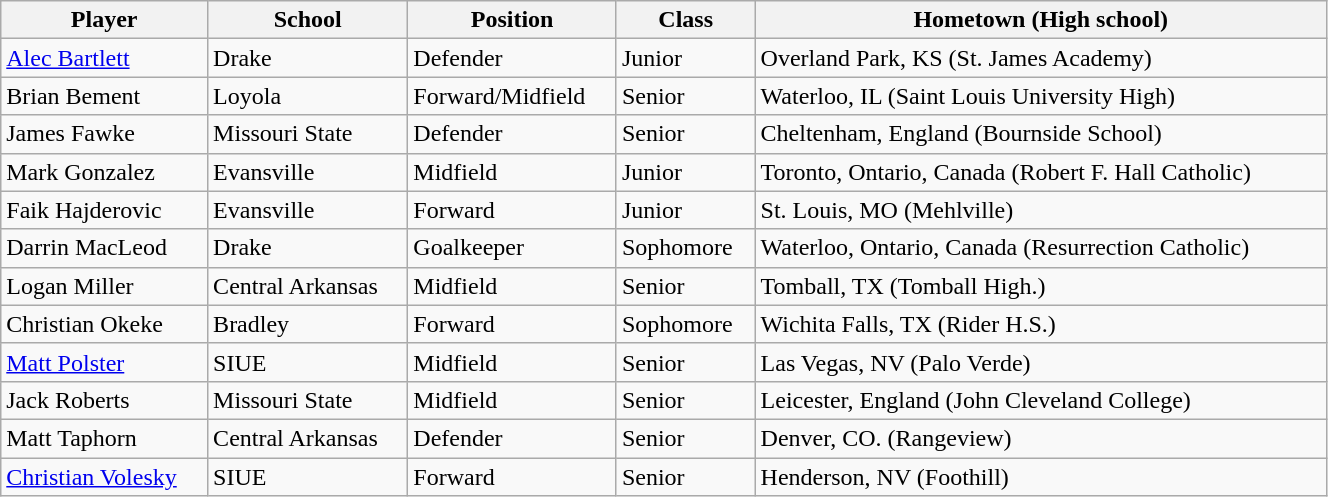<table class="wikitable sortable" style="text-align: left; width:70%">
<tr>
<th>Player</th>
<th>School</th>
<th>Position</th>
<th>Class</th>
<th>Hometown (High school)</th>
</tr>
<tr>
<td><a href='#'>Alec Bartlett</a></td>
<td>Drake</td>
<td>Defender</td>
<td>Junior</td>
<td>Overland Park, KS (St. James Academy)</td>
</tr>
<tr>
<td>Brian Bement</td>
<td>Loyola</td>
<td>Forward/Midfield</td>
<td>Senior</td>
<td>Waterloo, IL (Saint Louis University High)</td>
</tr>
<tr>
<td>James Fawke</td>
<td>Missouri State</td>
<td>Defender</td>
<td>Senior</td>
<td>Cheltenham, England (Bournside School)</td>
</tr>
<tr>
<td>Mark Gonzalez</td>
<td>Evansville</td>
<td>Midfield</td>
<td>Junior</td>
<td>Toronto, Ontario, Canada (Robert F. Hall Catholic)</td>
</tr>
<tr>
<td>Faik Hajderovic</td>
<td>Evansville</td>
<td>Forward</td>
<td>Junior</td>
<td>St. Louis, MO (Mehlville)</td>
</tr>
<tr>
<td>Darrin MacLeod</td>
<td>Drake</td>
<td>Goalkeeper</td>
<td>Sophomore</td>
<td>Waterloo, Ontario, Canada (Resurrection Catholic)</td>
</tr>
<tr>
<td>Logan Miller</td>
<td>Central Arkansas</td>
<td>Midfield</td>
<td>Senior</td>
<td>Tomball, TX (Tomball High.)</td>
</tr>
<tr>
<td>Christian Okeke</td>
<td>Bradley</td>
<td>Forward</td>
<td>Sophomore</td>
<td>Wichita Falls, TX (Rider H.S.)</td>
</tr>
<tr>
<td><a href='#'>Matt Polster</a></td>
<td>SIUE</td>
<td>Midfield</td>
<td>Senior</td>
<td>Las Vegas, NV (Palo Verde)</td>
</tr>
<tr>
<td>Jack Roberts</td>
<td>Missouri State</td>
<td>Midfield</td>
<td>Senior</td>
<td>Leicester, England (John Cleveland College)</td>
</tr>
<tr>
<td>Matt Taphorn</td>
<td>Central Arkansas</td>
<td>Defender</td>
<td>Senior</td>
<td>Denver, CO. (Rangeview)</td>
</tr>
<tr>
<td><a href='#'>Christian Volesky</a></td>
<td>SIUE</td>
<td>Forward</td>
<td>Senior</td>
<td>Henderson, NV (Foothill)</td>
</tr>
</table>
